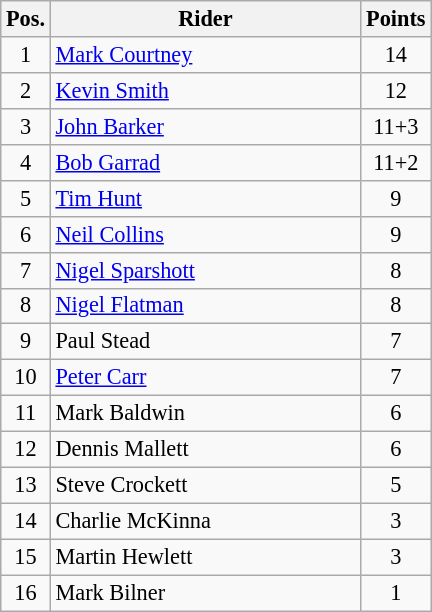<table class=wikitable style="font-size:93%;">
<tr>
<th width=25px>Pos.</th>
<th width=200px>Rider</th>
<th width=40px>Points</th>
</tr>
<tr align=center>
<td>1</td>
<td align=left><a href='#'>Mark Courtney</a></td>
<td>14</td>
</tr>
<tr align=center>
<td>2</td>
<td align=left><a href='#'>Kevin Smith</a></td>
<td>12</td>
</tr>
<tr align=center>
<td>3</td>
<td align=left><a href='#'>John Barker</a></td>
<td>11+3</td>
</tr>
<tr align=center>
<td>4</td>
<td align=left><a href='#'>Bob Garrad</a></td>
<td>11+2</td>
</tr>
<tr align=center>
<td>5</td>
<td align=left><a href='#'>Tim Hunt</a></td>
<td>9</td>
</tr>
<tr align=center>
<td>6</td>
<td align=left><a href='#'>Neil Collins</a></td>
<td>9</td>
</tr>
<tr align=center>
<td>7</td>
<td align=left><a href='#'>Nigel Sparshott</a></td>
<td>8</td>
</tr>
<tr align=center>
<td>8</td>
<td align=left><a href='#'>Nigel Flatman</a></td>
<td>8</td>
</tr>
<tr align=center>
<td>9</td>
<td align=left>Paul Stead</td>
<td>7</td>
</tr>
<tr align=center>
<td>10</td>
<td align=left><a href='#'>Peter Carr</a></td>
<td>7</td>
</tr>
<tr align=center>
<td>11</td>
<td align=left>Mark Baldwin</td>
<td>6</td>
</tr>
<tr align=center>
<td>12</td>
<td align=left>Dennis Mallett</td>
<td>6</td>
</tr>
<tr align=center>
<td>13</td>
<td align=left>Steve Crockett</td>
<td>5</td>
</tr>
<tr align=center>
<td>14</td>
<td align=left>Charlie McKinna</td>
<td>3</td>
</tr>
<tr align=center>
<td>15</td>
<td align=left>Martin Hewlett</td>
<td>3</td>
</tr>
<tr align=center>
<td>16</td>
<td align=left>Mark Bilner</td>
<td>1</td>
</tr>
</table>
